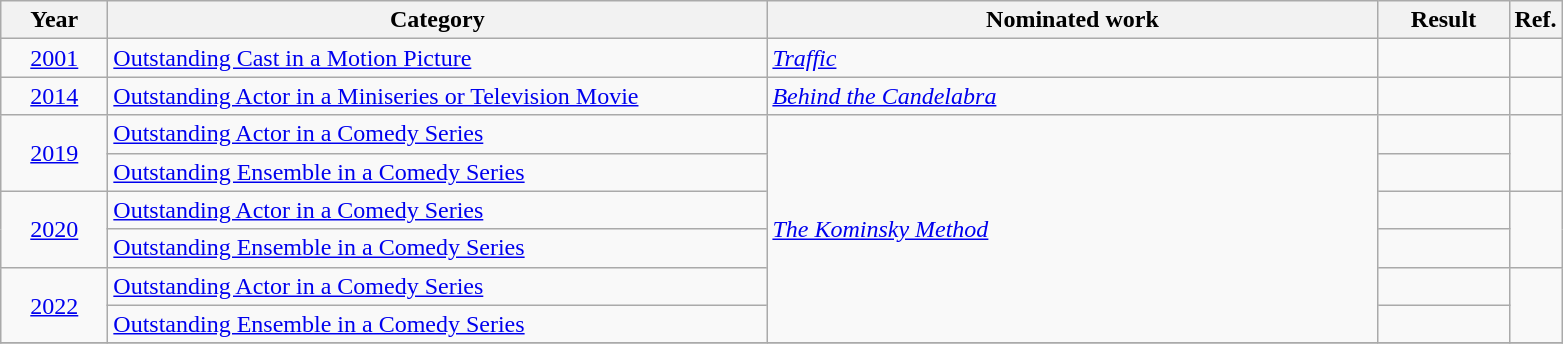<table class=wikitable>
<tr>
<th scope="col" style="width:4em;">Year</th>
<th scope="col" style="width:27em;">Category</th>
<th scope="col" style="width:25em;">Nominated work</th>
<th scope="col" style="width:5em;">Result</th>
<th>Ref.</th>
</tr>
<tr>
<td style="text-align:center;"><a href='#'>2001</a></td>
<td><a href='#'>Outstanding Cast in a Motion Picture</a></td>
<td><em><a href='#'>Traffic</a></em></td>
<td></td>
<td style="text-align:center;"></td>
</tr>
<tr>
<td style="text-align:center;"><a href='#'>2014</a></td>
<td><a href='#'>Outstanding Actor in a Miniseries or Television Movie</a></td>
<td><em><a href='#'>Behind the Candelabra</a></em></td>
<td></td>
<td style="text-align:center;"></td>
</tr>
<tr>
<td style="text-align:center;", rowspan=2><a href='#'>2019</a></td>
<td><a href='#'>Outstanding Actor in a Comedy Series</a></td>
<td rowspan="6"><em><a href='#'>The Kominsky Method</a></em></td>
<td></td>
<td style="text-align:center;", rowspan=2></td>
</tr>
<tr>
<td><a href='#'>Outstanding Ensemble in a Comedy Series</a></td>
<td></td>
</tr>
<tr>
<td style="text-align:center;", rowspan=2><a href='#'>2020</a></td>
<td><a href='#'>Outstanding Actor in a Comedy Series</a></td>
<td></td>
<td style="text-align:center;", rowspan=2></td>
</tr>
<tr>
<td><a href='#'>Outstanding Ensemble in a Comedy Series</a></td>
<td></td>
</tr>
<tr>
<td style="text-align:center;", rowspan=2><a href='#'>2022</a></td>
<td><a href='#'>Outstanding Actor in a Comedy Series</a></td>
<td></td>
<td style="text-align:center;", rowspan=2></td>
</tr>
<tr>
<td><a href='#'>Outstanding Ensemble in a Comedy Series</a></td>
<td></td>
</tr>
<tr>
</tr>
</table>
